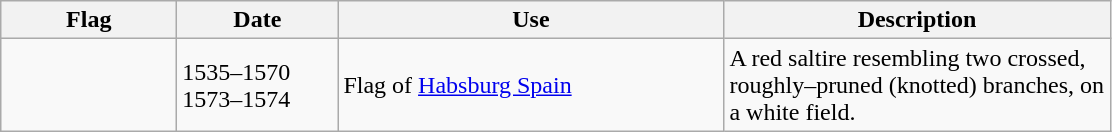<table class="wikitable">
<tr>
<th style="width:110px;">Flag</th>
<th style="width:100px;">Date</th>
<th style="width:250px;">Use</th>
<th style="width:250px;">Description</th>
</tr>
<tr>
<td></td>
<td>1535–1570<br>1573–1574</td>
<td>Flag of <a href='#'>Habsburg Spain</a></td>
<td>A red saltire resembling two crossed, roughly–pruned (knotted) branches, on a white field.</td>
</tr>
</table>
